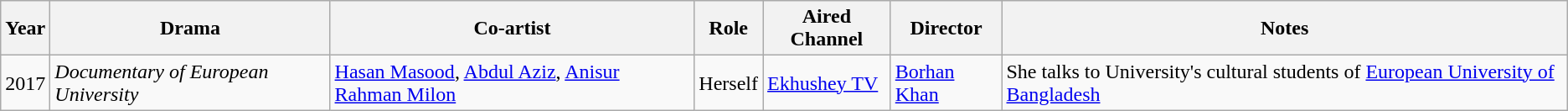<table class="wikitable sortable plainrowheaders">
<tr style="text-align:center;">
<th scope="col">Year</th>
<th scope="col">Drama</th>
<th scope="col">Co-artist</th>
<th scope="col">Role</th>
<th scope="col">Aired Channel</th>
<th scope="col">Director</th>
<th scope="col">Notes</th>
</tr>
<tr>
<td>2017</td>
<td><em>Documentary of European University</em></td>
<td><a href='#'>Hasan Masood</a>, <a href='#'>Abdul Aziz</a>, <a href='#'>Anisur Rahman Milon</a></td>
<td>Herself</td>
<td><a href='#'>Ekhushey TV</a></td>
<td><a href='#'>Borhan Khan</a></td>
<td>She talks to University's cultural students of <a href='#'>European University of Bangladesh</a></td>
</tr>
</table>
